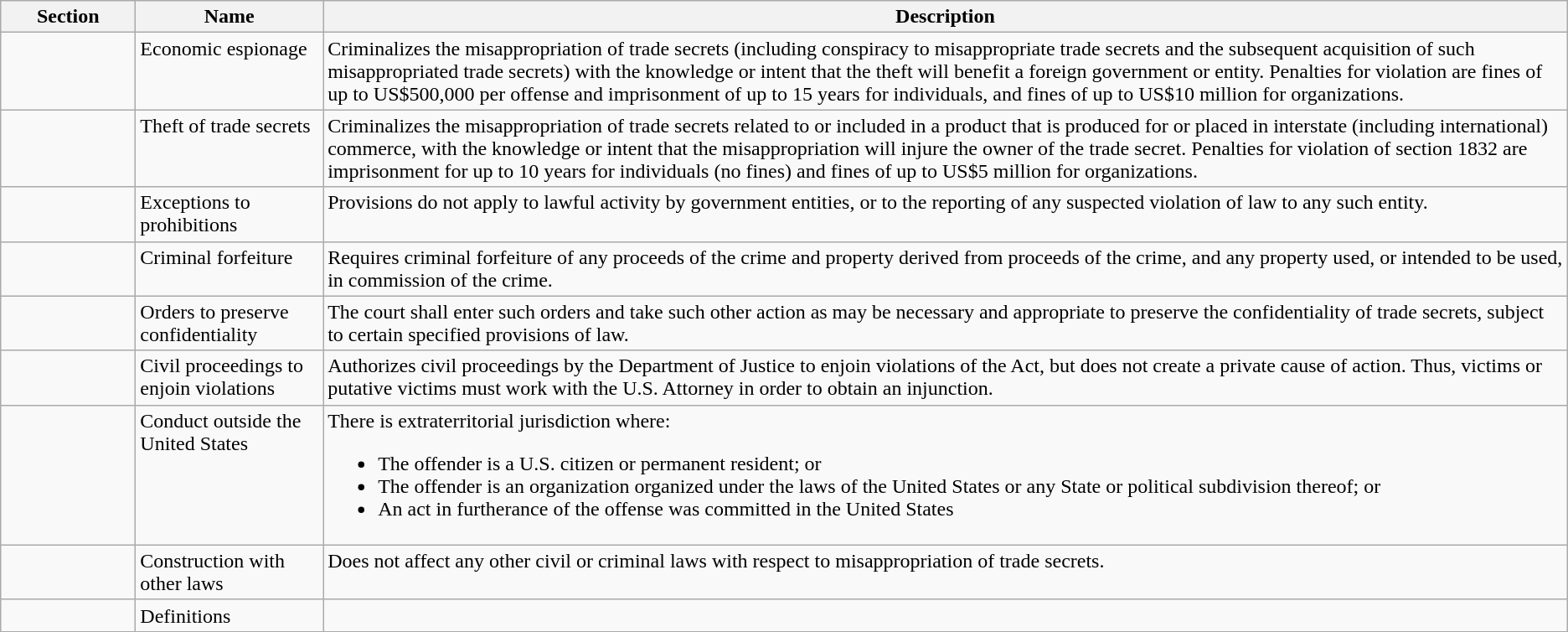<table class="wikitable">
<tr valign="top">
<th width="100pt">Section</th>
<th>Name</th>
<th>Description</th>
</tr>
<tr valign="top">
<td></td>
<td>Economic espionage</td>
<td>Criminalizes the misappropriation of trade secrets (including conspiracy to misappropriate trade secrets and the subsequent acquisition of such misappropriated trade secrets) with the knowledge or intent that the theft will benefit a foreign government or entity.  Penalties for violation are fines of up to US$500,000 per offense and imprisonment of up to 15 years for individuals, and fines of up to US$10 million for organizations.</td>
</tr>
<tr valign="top">
<td></td>
<td>Theft of trade secrets</td>
<td>Criminalizes the misappropriation of trade secrets related to or included in a product that is produced for or placed in interstate (including international) commerce, with the knowledge or intent that the misappropriation will injure the owner of the trade secret.  Penalties for violation of section 1832 are imprisonment for up to 10 years for individuals (no fines) and fines of up to US$5 million for organizations.</td>
</tr>
<tr valign="top">
<td></td>
<td>Exceptions to prohibitions</td>
<td>Provisions do not apply to lawful activity by government entities, or to the reporting of any suspected violation of law to any such entity.</td>
</tr>
<tr valign="top">
<td></td>
<td>Criminal forfeiture</td>
<td>Requires criminal forfeiture of any proceeds of the crime and property derived from proceeds of the crime, and any property used, or intended to be used, in commission of the crime.</td>
</tr>
<tr valign="top">
<td></td>
<td>Orders to preserve confidentiality</td>
<td>The court shall enter such orders and take such other action as may be necessary and appropriate to preserve the confidentiality of trade secrets, subject to certain specified provisions of law.</td>
</tr>
<tr valign="top">
<td></td>
<td>Civil proceedings to enjoin violations</td>
<td>Authorizes civil proceedings by the Department of Justice to enjoin violations of the Act, but does not create a private cause of action.  Thus, victims or putative victims must work with the U.S. Attorney in order to obtain an injunction.</td>
</tr>
<tr valign="top">
<td></td>
<td>Conduct outside the United States</td>
<td>There is extraterritorial jurisdiction where:<br><ul><li>The offender is a U.S. citizen or permanent resident; or</li><li>The offender is an organization organized under the laws of the United States or any State or political subdivision thereof; or</li><li>An act in furtherance of the offense was committed in the United States</li></ul></td>
</tr>
<tr valign="top">
<td></td>
<td>Construction with other laws</td>
<td>Does not affect any other civil or criminal laws with respect to misappropriation of trade secrets.</td>
</tr>
<tr valign="top">
<td></td>
<td>Definitions</td>
<td></td>
</tr>
</table>
